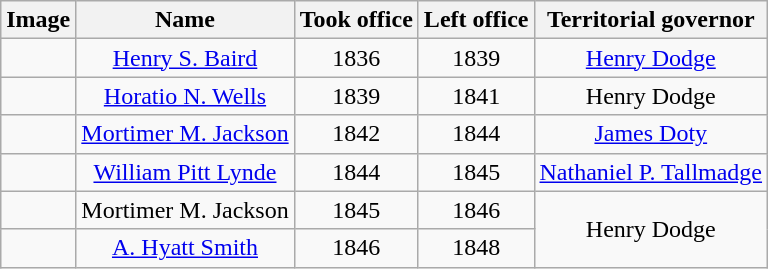<table class="wikitable" style="text-align:center;">
<tr>
<th>Image</th>
<th>Name</th>
<th>Took office</th>
<th>Left office</th>
<th>Territorial governor</th>
</tr>
<tr>
<td></td>
<td><a href='#'>Henry S. Baird</a></td>
<td>1836</td>
<td>1839</td>
<td><a href='#'>Henry Dodge</a></td>
</tr>
<tr>
<td></td>
<td><a href='#'>Horatio N. Wells</a></td>
<td>1839</td>
<td>1841</td>
<td>Henry Dodge</td>
</tr>
<tr>
<td></td>
<td><a href='#'>Mortimer M. Jackson</a></td>
<td>1842</td>
<td>1844</td>
<td><a href='#'>James Doty</a></td>
</tr>
<tr>
<td></td>
<td><a href='#'>William Pitt Lynde</a></td>
<td>1844</td>
<td>1845</td>
<td><a href='#'>Nathaniel P. Tallmadge</a></td>
</tr>
<tr>
<td></td>
<td>Mortimer M. Jackson</td>
<td>1845</td>
<td>1846</td>
<td rowspan="2">Henry Dodge</td>
</tr>
<tr>
<td></td>
<td><a href='#'>A. Hyatt Smith</a></td>
<td>1846</td>
<td>1848</td>
</tr>
</table>
